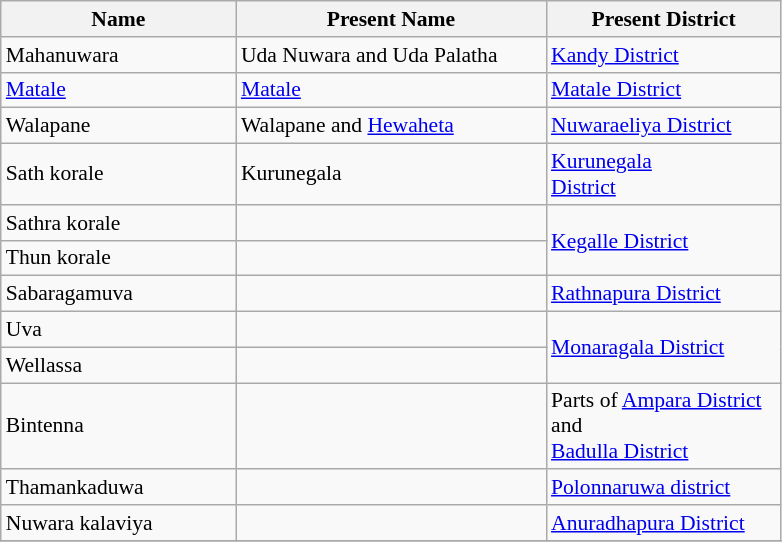<table class="sortable wikitable"  style="text-align:left; font-size:90%;">
<tr style="font-size:100%; text-align:right;">
<th width="150px">Name</th>
<th width="200px">Present Name</th>
<th width="150px">Present District</tr></th>
</tr>
<tr>
<td>Mahanuwara</td>
<td>Uda Nuwara and Uda Palatha</td>
<td><a href='#'>Kandy District</a></td>
</tr>
<tr>
<td><a href='#'>Matale</a></td>
<td><a href='#'>Matale</a></td>
<td><a href='#'>Matale District</a></td>
</tr>
<tr>
<td>Walapane</td>
<td>Walapane and <a href='#'>Hewaheta</a></td>
<td><a href='#'>Nuwaraeliya District</a></td>
</tr>
<tr>
<td>Sath korale</td>
<td>Kurunegala</td>
<td><a href='#'>Kurunegala</a><br><a href='#'>District</a></td>
</tr>
<tr>
<td>Sathra korale</td>
<td></td>
<td rowspan="2"><a href='#'>Kegalle District</a></td>
</tr>
<tr>
<td>Thun korale</td>
<td></td>
</tr>
<tr>
<td>Sabaragamuva</td>
<td></td>
<td><a href='#'>Rathnapura District</a></td>
</tr>
<tr>
<td>Uva</td>
<td></td>
<td rowspan="2"><a href='#'>Monaragala District</a></td>
</tr>
<tr>
<td>Wellassa</td>
<td></td>
</tr>
<tr>
<td>Bintenna</td>
<td></td>
<td>Parts of <a href='#'>Ampara District</a>  and<br><a href='#'>Badulla District</a></td>
</tr>
<tr>
<td>Thamankaduwa</td>
<td></td>
<td><a href='#'>Polonnaruwa district</a></td>
</tr>
<tr>
<td>Nuwara kalaviya</td>
<td></td>
<td><a href='#'>Anuradhapura District</a></td>
</tr>
<tr>
</tr>
</table>
